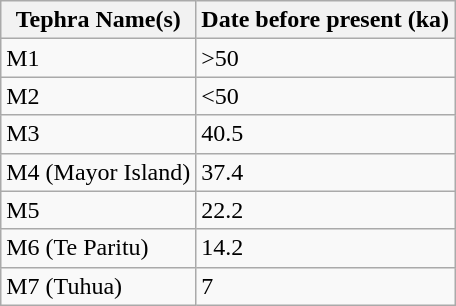<table class="wikitable">
<tr>
<th>Tephra Name(s)</th>
<th>Date before present (ka)</th>
</tr>
<tr>
<td>M1</td>
<td>>50</td>
</tr>
<tr>
<td>M2</td>
<td><50</td>
</tr>
<tr>
<td>M3</td>
<td>40.5</td>
</tr>
<tr>
<td>M4 (Mayor Island)</td>
<td>37.4</td>
</tr>
<tr>
<td>M5</td>
<td>22.2</td>
</tr>
<tr>
<td>M6 (Te Paritu)</td>
<td>14.2</td>
</tr>
<tr>
<td>M7 (Tuhua)</td>
<td>7</td>
</tr>
</table>
